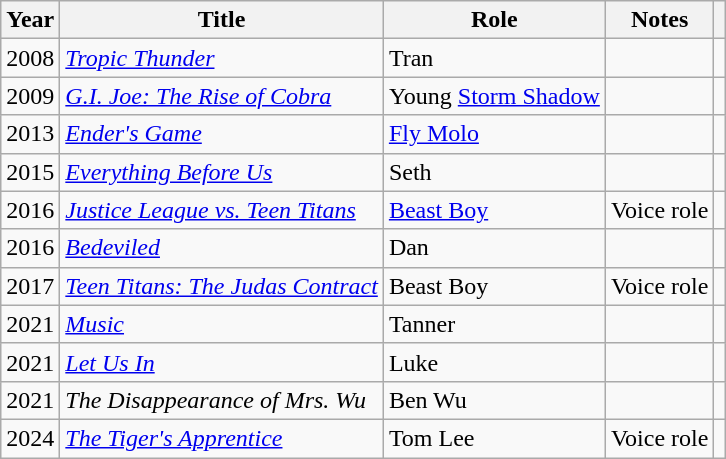<table class="wikitable sortable">
<tr>
<th>Year</th>
<th>Title</th>
<th>Role</th>
<th class="unsortable">Notes</th>
<th></th>
</tr>
<tr>
<td>2008</td>
<td><em><a href='#'>Tropic Thunder</a></em></td>
<td>Tran</td>
<td></td>
<td></td>
</tr>
<tr>
<td>2009</td>
<td><em><a href='#'>G.I. Joe: The Rise of Cobra</a></em></td>
<td>Young <a href='#'>Storm Shadow</a></td>
<td></td>
<td></td>
</tr>
<tr>
<td>2013</td>
<td><em><a href='#'>Ender's Game</a></em></td>
<td><a href='#'>Fly Molo</a></td>
<td></td>
<td></td>
</tr>
<tr>
<td>2015</td>
<td><em><a href='#'>Everything Before Us</a></em></td>
<td>Seth</td>
<td></td>
<td></td>
</tr>
<tr>
<td>2016</td>
<td><em><a href='#'>Justice League vs. Teen Titans</a></em></td>
<td><a href='#'>Beast Boy</a></td>
<td>Voice role</td>
<td></td>
</tr>
<tr>
<td>2016</td>
<td><em><a href='#'>Bedeviled</a></em></td>
<td>Dan</td>
<td></td>
<td></td>
</tr>
<tr>
<td>2017</td>
<td><em><a href='#'>Teen Titans: The Judas Contract</a></em></td>
<td>Beast Boy</td>
<td>Voice role</td>
<td></td>
</tr>
<tr>
<td>2021</td>
<td><a href='#'><em>Music</em></a></td>
<td>Tanner</td>
<td></td>
<td></td>
</tr>
<tr>
<td>2021</td>
<td><em><a href='#'>Let Us In</a></em></td>
<td>Luke</td>
<td></td>
<td></td>
</tr>
<tr>
<td>2021</td>
<td><em>The Disappearance of Mrs. Wu</em></td>
<td>Ben Wu</td>
<td></td>
<td></td>
</tr>
<tr>
<td>2024</td>
<td><em><a href='#'>The Tiger's Apprentice</a></em></td>
<td>Tom Lee</td>
<td>Voice role</td>
<td></td>
</tr>
</table>
